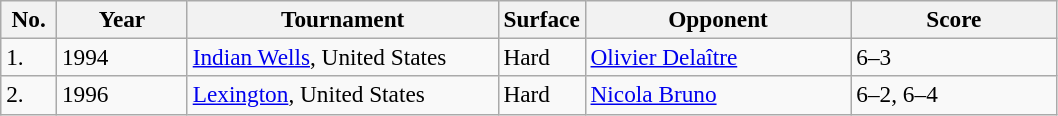<table class="sortable wikitable" style=font-size:97%>
<tr>
<th width=30>No.</th>
<th width=80>Year</th>
<th width=200>Tournament</th>
<th width=50>Surface</th>
<th width=170>Opponent</th>
<th width=130>Score</th>
</tr>
<tr>
<td>1.</td>
<td>1994</td>
<td><a href='#'>Indian Wells</a>, United States</td>
<td>Hard</td>
<td> <a href='#'>Olivier Delaître</a></td>
<td>6–3 </td>
</tr>
<tr>
<td>2.</td>
<td>1996</td>
<td><a href='#'>Lexington</a>, United States</td>
<td>Hard</td>
<td> <a href='#'>Nicola Bruno</a></td>
<td>6–2, 6–4</td>
</tr>
</table>
